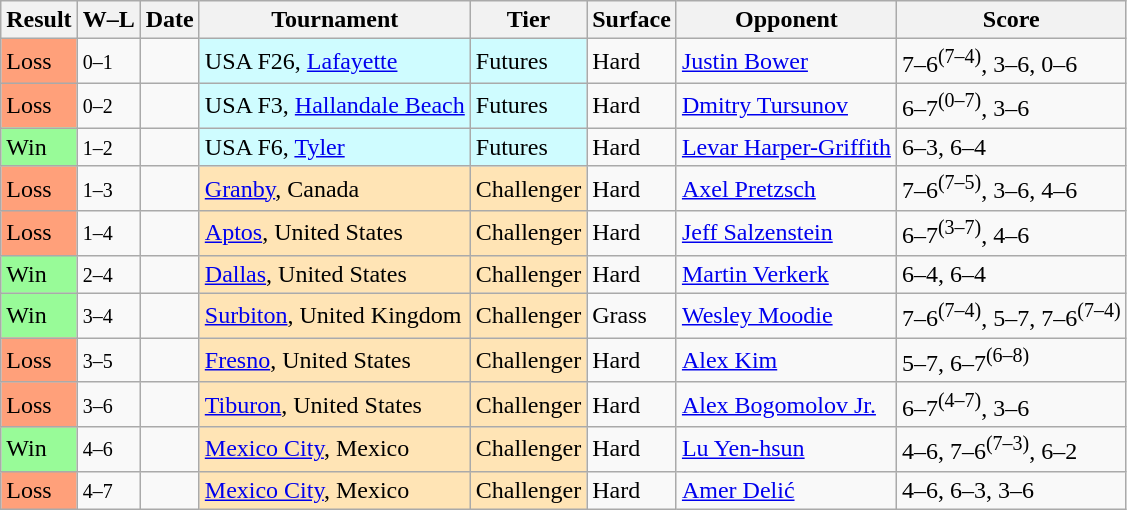<table class="sortable wikitable">
<tr>
<th>Result</th>
<th class="unsortable">W–L</th>
<th>Date</th>
<th>Tournament</th>
<th>Tier</th>
<th>Surface</th>
<th>Opponent</th>
<th class="unsortable">Score</th>
</tr>
<tr>
<td style="background:#ffa07a;">Loss</td>
<td><small>0–1</small></td>
<td></td>
<td style="background:#cffcff;">USA F26, <a href='#'>Lafayette</a></td>
<td style="background:#cffcff;">Futures</td>
<td>Hard</td>
<td> <a href='#'>Justin Bower</a></td>
<td>7–6<sup>(7–4)</sup>, 3–6, 0–6</td>
</tr>
<tr>
<td style="background:#ffa07a;">Loss</td>
<td><small>0–2</small></td>
<td></td>
<td style="background:#cffcff;">USA F3, <a href='#'>Hallandale Beach</a></td>
<td style="background:#cffcff;">Futures</td>
<td>Hard</td>
<td> <a href='#'>Dmitry Tursunov</a></td>
<td>6–7<sup>(0–7)</sup>, 3–6</td>
</tr>
<tr>
<td style="background:#98fb98;">Win</td>
<td><small>1–2</small></td>
<td></td>
<td style="background:#cffcff;">USA F6, <a href='#'>Tyler</a></td>
<td style="background:#cffcff;">Futures</td>
<td>Hard</td>
<td> <a href='#'>Levar Harper-Griffith</a></td>
<td>6–3, 6–4</td>
</tr>
<tr>
<td style="background:#ffa07a;">Loss</td>
<td><small>1–3</small></td>
<td></td>
<td style="background:moccasin;"><a href='#'>Granby</a>, Canada</td>
<td style="background:moccasin;">Challenger</td>
<td>Hard</td>
<td> <a href='#'>Axel Pretzsch</a></td>
<td>7–6<sup>(7–5)</sup>, 3–6, 4–6</td>
</tr>
<tr>
<td style="background:#ffa07a;">Loss</td>
<td><small>1–4</small></td>
<td></td>
<td style="background:moccasin;"><a href='#'>Aptos</a>, United States</td>
<td style="background:moccasin;">Challenger</td>
<td>Hard</td>
<td> <a href='#'>Jeff Salzenstein</a></td>
<td>6–7<sup>(3–7)</sup>, 4–6</td>
</tr>
<tr>
<td style="background:#98fb98;">Win</td>
<td><small>2–4</small></td>
<td></td>
<td style="background:moccasin;"><a href='#'>Dallas</a>, United States</td>
<td style="background:moccasin;">Challenger</td>
<td>Hard</td>
<td> <a href='#'>Martin Verkerk</a></td>
<td>6–4, 6–4</td>
</tr>
<tr>
<td style="background:#98fb98;">Win</td>
<td><small>3–4</small></td>
<td></td>
<td style="background:moccasin;"><a href='#'>Surbiton</a>, United Kingdom</td>
<td style="background:moccasin;">Challenger</td>
<td>Grass</td>
<td> <a href='#'>Wesley Moodie</a></td>
<td>7–6<sup>(7–4)</sup>, 5–7, 7–6<sup>(7–4)</sup></td>
</tr>
<tr>
<td style="background:#ffa07a;">Loss</td>
<td><small>3–5</small></td>
<td></td>
<td style="background:moccasin;"><a href='#'>Fresno</a>, United States</td>
<td style="background:moccasin;">Challenger</td>
<td>Hard</td>
<td> <a href='#'>Alex Kim</a></td>
<td>5–7, 6–7<sup>(6–8)</sup></td>
</tr>
<tr>
<td style="background:#ffa07a;">Loss</td>
<td><small>3–6</small></td>
<td></td>
<td style="background:moccasin;"><a href='#'>Tiburon</a>, United States</td>
<td style="background:moccasin;">Challenger</td>
<td>Hard</td>
<td> <a href='#'>Alex Bogomolov Jr.</a></td>
<td>6–7<sup>(4–7)</sup>, 3–6</td>
</tr>
<tr>
<td style="background:#98fb98;">Win</td>
<td><small>4–6</small></td>
<td></td>
<td style="background:moccasin;"><a href='#'>Mexico City</a>, Mexico</td>
<td style="background:moccasin;">Challenger</td>
<td>Hard</td>
<td> <a href='#'>Lu Yen-hsun</a></td>
<td>4–6, 7–6<sup>(7–3)</sup>, 6–2</td>
</tr>
<tr>
<td style="background:#ffa07a;">Loss</td>
<td><small>4–7</small></td>
<td></td>
<td style="background:moccasin;"><a href='#'>Mexico City</a>, Mexico</td>
<td style="background:moccasin;">Challenger</td>
<td>Hard</td>
<td> <a href='#'>Amer Delić</a></td>
<td>4–6, 6–3, 3–6</td>
</tr>
</table>
